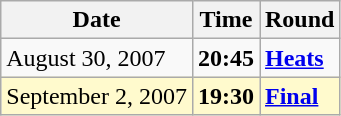<table class="wikitable">
<tr>
<th>Date</th>
<th>Time</th>
<th>Round</th>
</tr>
<tr>
<td>August 30, 2007</td>
<td><strong>20:45</strong></td>
<td><strong><a href='#'>Heats</a></strong></td>
</tr>
<tr style=background:lemonchiffon>
<td>September 2, 2007</td>
<td><strong>19:30</strong></td>
<td><strong><a href='#'>Final</a></strong></td>
</tr>
</table>
